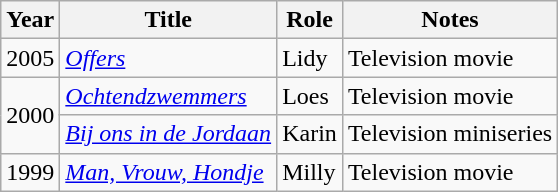<table class="wikitable sortable">
<tr>
<th>Year</th>
<th>Title</th>
<th>Role</th>
<th class="unsortable">Notes</th>
</tr>
<tr>
<td>2005</td>
<td><em><a href='#'>Offers</a></em></td>
<td>Lidy</td>
<td>Television movie</td>
</tr>
<tr>
<td rowspan=2>2000</td>
<td><em><a href='#'>Ochtendzwemmers</a></em></td>
<td>Loes</td>
<td>Television movie</td>
</tr>
<tr>
<td><em><a href='#'>Bij ons in de Jordaan</a></em></td>
<td>Karin</td>
<td>Television miniseries</td>
</tr>
<tr>
<td>1999</td>
<td><em><a href='#'>Man, Vrouw, Hondje</a></em></td>
<td>Milly</td>
<td>Television movie</td>
</tr>
</table>
